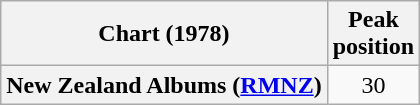<table class="wikitable sortable plainrowheaders" style="text-align:center">
<tr>
<th scope="col">Chart (1978)</th>
<th scope="col">Peak<br> position</th>
</tr>
<tr>
<th scope="row">New Zealand Albums (<a href='#'>RMNZ</a>)</th>
<td>30</td>
</tr>
</table>
